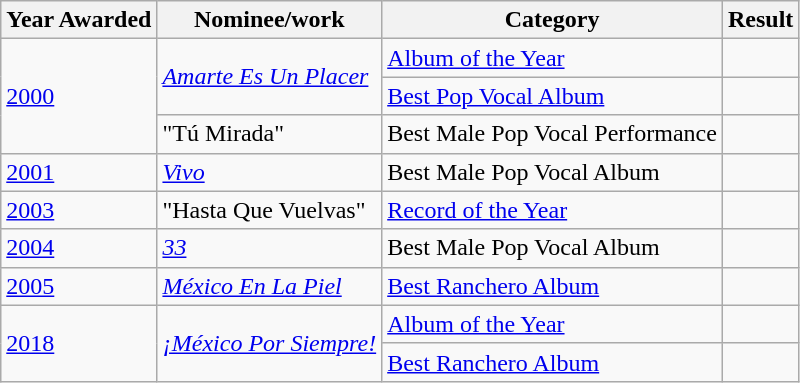<table class="wikitable">
<tr>
<th>Year Awarded</th>
<th>Nominee/work</th>
<th>Category</th>
<th>Result</th>
</tr>
<tr>
<td rowspan="3"><a href='#'>2000</a></td>
<td rowspan="2"><em><a href='#'>Amarte Es Un Placer</a></em></td>
<td><a href='#'>Album of the Year</a></td>
<td></td>
</tr>
<tr>
<td><a href='#'>Best Pop Vocal Album</a></td>
<td></td>
</tr>
<tr>
<td>"Tú Mirada"</td>
<td>Best Male Pop Vocal Performance</td>
<td></td>
</tr>
<tr>
<td><a href='#'>2001</a></td>
<td><em><a href='#'>Vivo</a></em></td>
<td>Best Male Pop Vocal Album</td>
<td></td>
</tr>
<tr>
<td><a href='#'>2003</a></td>
<td>"Hasta Que Vuelvas"</td>
<td><a href='#'>Record of the Year</a></td>
<td></td>
</tr>
<tr>
<td><a href='#'>2004</a></td>
<td><em><a href='#'>33</a></em></td>
<td>Best Male Pop Vocal Album</td>
<td></td>
</tr>
<tr>
<td><a href='#'>2005</a></td>
<td><em><a href='#'>México En La Piel</a></em></td>
<td><a href='#'>Best Ranchero Album</a></td>
<td></td>
</tr>
<tr>
<td rowspan="2"><a href='#'>2018</a></td>
<td rowspan="2"><em><a href='#'>¡México Por Siempre!</a></em></td>
<td><a href='#'>Album of the Year</a></td>
<td></td>
</tr>
<tr>
<td><a href='#'>Best Ranchero Album</a></td>
<td></td>
</tr>
</table>
